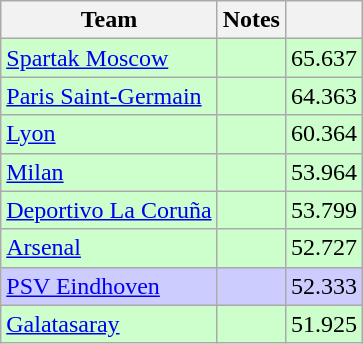<table class="wikitable" style="float:left; margin-right:1em">
<tr>
<th>Team</th>
<th>Notes</th>
<th></th>
</tr>
<tr bgcolor=#ccffcc>
<td> <a href='#'>Spartak Moscow</a></td>
<td></td>
<td align=right>65.637</td>
</tr>
<tr bgcolor=#ccffcc>
<td> <a href='#'>Paris Saint-Germain</a></td>
<td></td>
<td align=right>64.363</td>
</tr>
<tr bgcolor=#ccffcc>
<td> <a href='#'>Lyon</a></td>
<td></td>
<td align=right>60.364</td>
</tr>
<tr bgcolor=#ccffcc>
<td> <a href='#'>Milan</a></td>
<td></td>
<td align=right>53.964</td>
</tr>
<tr bgcolor=#ccffcc>
<td> <a href='#'>Deportivo La Coruña</a></td>
<td></td>
<td align=right>53.799</td>
</tr>
<tr bgcolor=#ccffcc>
<td> <a href='#'>Arsenal</a></td>
<td></td>
<td align=right>52.727</td>
</tr>
<tr bgcolor=#ccccff>
<td> <a href='#'>PSV Eindhoven</a></td>
<td></td>
<td align=right>52.333</td>
</tr>
<tr bgcolor=#ccffcc>
<td> <a href='#'>Galatasaray</a></td>
<td></td>
<td align=right>51.925</td>
</tr>
</table>
